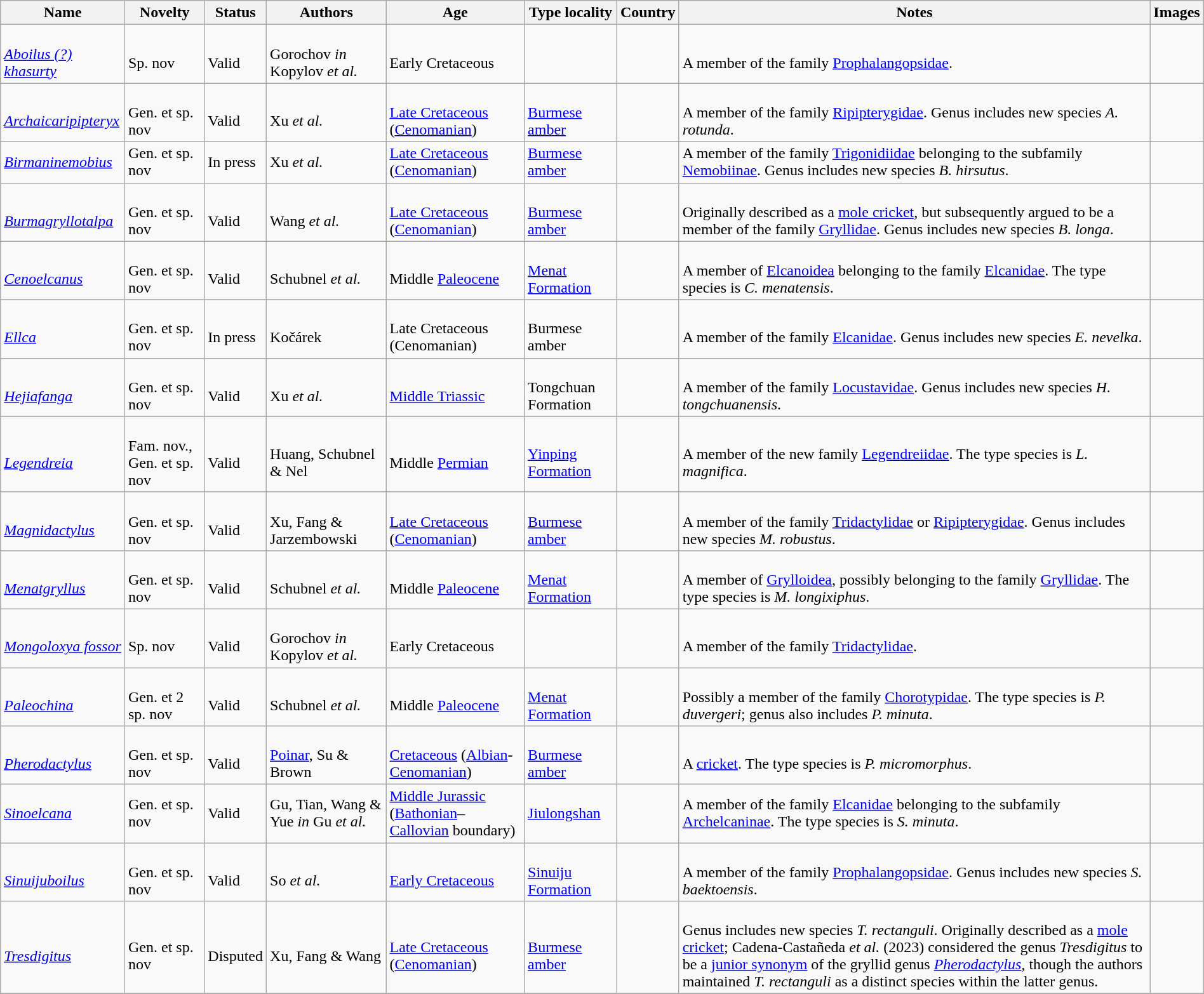<table class="wikitable sortable" align="center" width="100%">
<tr>
<th>Name</th>
<th>Novelty</th>
<th>Status</th>
<th>Authors</th>
<th>Age</th>
<th>Type locality</th>
<th>Country</th>
<th>Notes</th>
<th>Images</th>
</tr>
<tr>
<td><br><em><a href='#'>Aboilus (?) khasurty</a></em></td>
<td><br>Sp. nov</td>
<td><br>Valid</td>
<td><br>Gorochov <em>in</em> Kopylov <em>et al.</em></td>
<td><br>Early Cretaceous</td>
<td></td>
<td><br></td>
<td><br>A member of the family <a href='#'>Prophalangopsidae</a>.</td>
<td></td>
</tr>
<tr>
<td><br><em><a href='#'>Archaicaripipteryx</a></em></td>
<td><br>Gen. et sp. nov</td>
<td><br>Valid</td>
<td><br>Xu <em>et al.</em></td>
<td><br><a href='#'>Late Cretaceous</a> (<a href='#'>Cenomanian</a>)</td>
<td><br><a href='#'>Burmese amber</a></td>
<td><br></td>
<td><br>A member of the family <a href='#'>Ripipterygidae</a>. Genus includes new species <em>A. rotunda</em>.</td>
<td></td>
</tr>
<tr>
<td><em><a href='#'>Birmaninemobius</a></em></td>
<td>Gen. et sp. nov</td>
<td>In press</td>
<td>Xu <em>et al.</em></td>
<td><a href='#'>Late Cretaceous</a> (<a href='#'>Cenomanian</a>)</td>
<td><a href='#'>Burmese amber</a></td>
<td></td>
<td>A member of the family <a href='#'>Trigonidiidae</a> belonging to the subfamily <a href='#'>Nemobiinae</a>. Genus includes new species <em>B. hirsutus</em>.</td>
<td></td>
</tr>
<tr>
<td><br><em><a href='#'>Burmagryllotalpa</a></em></td>
<td><br>Gen. et sp. nov</td>
<td><br>Valid</td>
<td><br>Wang <em>et al.</em></td>
<td><br><a href='#'>Late Cretaceous</a> (<a href='#'>Cenomanian</a>)</td>
<td><br><a href='#'>Burmese amber</a></td>
<td><br></td>
<td><br>Originally described as a <a href='#'>mole cricket</a>, but subsequently argued to be a member of the family <a href='#'>Gryllidae</a>. Genus includes new species <em>B. longa</em>.</td>
<td></td>
</tr>
<tr>
<td><br><em><a href='#'>Cenoelcanus</a></em></td>
<td><br>Gen. et sp. nov</td>
<td><br>Valid</td>
<td><br>Schubnel <em>et al.</em></td>
<td><br>Middle <a href='#'>Paleocene</a></td>
<td><br><a href='#'>Menat Formation</a></td>
<td><br></td>
<td><br>A member of <a href='#'>Elcanoidea</a> belonging to the family <a href='#'>Elcanidae</a>. The type species is <em>C. menatensis</em>.</td>
<td></td>
</tr>
<tr>
<td><br><em><a href='#'>Ellca</a></em></td>
<td><br>Gen. et sp. nov</td>
<td><br>In press</td>
<td><br>Kočárek</td>
<td><br>Late Cretaceous (Cenomanian)</td>
<td><br>Burmese amber</td>
<td><br></td>
<td><br>A member of the family <a href='#'>Elcanidae</a>. Genus includes new species <em>E. nevelka</em>.</td>
<td></td>
</tr>
<tr>
<td><br><em><a href='#'>Hejiafanga</a></em></td>
<td><br>Gen. et sp. nov</td>
<td><br>Valid</td>
<td><br>Xu <em>et al.</em></td>
<td><br><a href='#'>Middle Triassic</a></td>
<td><br>Tongchuan Formation</td>
<td><br></td>
<td><br>A member of the family <a href='#'>Locustavidae</a>. Genus includes new species <em>H. tongchuanensis</em>.</td>
<td></td>
</tr>
<tr>
<td><br><em><a href='#'>Legendreia</a></em></td>
<td><br>Fam. nov., Gen. et sp. nov</td>
<td><br>Valid</td>
<td><br>Huang, Schubnel & Nel</td>
<td><br>Middle <a href='#'>Permian</a></td>
<td><br><a href='#'>Yinping Formation</a></td>
<td><br></td>
<td><br>A member of the new family <a href='#'>Legendreiidae</a>. The type species is <em>L. magnifica</em>.</td>
<td></td>
</tr>
<tr>
<td><br><em><a href='#'>Magnidactylus</a></em></td>
<td><br>Gen. et sp. nov</td>
<td><br>Valid</td>
<td><br>Xu, Fang & Jarzembowski</td>
<td><br><a href='#'>Late Cretaceous</a> (<a href='#'>Cenomanian</a>)</td>
<td><br><a href='#'>Burmese amber</a></td>
<td><br></td>
<td><br>A member of the family <a href='#'>Tridactylidae</a> or <a href='#'>Ripipterygidae</a>. Genus includes new species <em>M. robustus</em>.</td>
<td></td>
</tr>
<tr>
<td><br><em><a href='#'>Menatgryllus</a></em></td>
<td><br>Gen. et sp. nov</td>
<td><br>Valid</td>
<td><br>Schubnel <em>et al.</em></td>
<td><br>Middle <a href='#'>Paleocene</a></td>
<td><br><a href='#'>Menat Formation</a></td>
<td><br></td>
<td><br>A member of <a href='#'>Grylloidea</a>, possibly belonging to the family <a href='#'>Gryllidae</a>. The type species is <em>M. longixiphus</em>.</td>
<td></td>
</tr>
<tr>
<td><br><em><a href='#'>Mongoloxya fossor</a></em></td>
<td><br>Sp. nov</td>
<td><br>Valid</td>
<td><br>Gorochov <em>in</em> Kopylov <em>et al.</em></td>
<td><br>Early Cretaceous</td>
<td></td>
<td><br></td>
<td><br>A member of the family <a href='#'>Tridactylidae</a>.</td>
<td></td>
</tr>
<tr>
<td><br><em><a href='#'>Paleochina</a></em></td>
<td><br>Gen. et 2 sp. nov</td>
<td><br>Valid</td>
<td><br>Schubnel <em>et al.</em></td>
<td><br>Middle <a href='#'>Paleocene</a></td>
<td><br><a href='#'>Menat Formation</a></td>
<td><br></td>
<td><br>Possibly a member of the family <a href='#'>Chorotypidae</a>. The type species is <em>P. duvergeri</em>; genus also includes <em>P. minuta</em>.</td>
<td></td>
</tr>
<tr>
<td><br><em><a href='#'>Pherodactylus</a></em></td>
<td><br>Gen. et sp. nov</td>
<td><br>Valid</td>
<td><br><a href='#'>Poinar</a>, Su & Brown</td>
<td><br><a href='#'>Cretaceous</a> (<a href='#'>Albian</a>-<a href='#'>Cenomanian</a>)</td>
<td><br><a href='#'>Burmese amber</a></td>
<td><br></td>
<td><br>A <a href='#'>cricket</a>. The type species is <em>P. micromorphus</em>.</td>
<td></td>
</tr>
<tr>
<td><em><a href='#'>Sinoelcana</a></em></td>
<td>Gen. et sp. nov</td>
<td>Valid</td>
<td>Gu, Tian, Wang & Yue <em>in</em> Gu <em>et al.</em></td>
<td><a href='#'>Middle Jurassic</a> (<a href='#'>Bathonian</a>–<a href='#'>Callovian</a> boundary)</td>
<td><a href='#'>Jiulongshan</a></td>
<td></td>
<td>A member of the family <a href='#'>Elcanidae</a> belonging to the subfamily <a href='#'>Archelcaninae</a>. The type species is <em>S. minuta</em>.</td>
<td></td>
</tr>
<tr>
<td><br><em><a href='#'>Sinuijuboilus</a></em></td>
<td><br>Gen. et sp. nov</td>
<td><br>Valid</td>
<td><br>So <em>et al.</em></td>
<td><br><a href='#'>Early Cretaceous</a></td>
<td><br><a href='#'>Sinuiju Formation</a></td>
<td><br></td>
<td><br>A member of the family <a href='#'>Prophalangopsidae</a>. Genus includes new species <em>S. baektoensis</em>.</td>
<td></td>
</tr>
<tr>
<td><br><em><a href='#'>Tresdigitus</a></em></td>
<td><br>Gen. et sp. nov</td>
<td><br>Disputed</td>
<td><br>Xu, Fang & Wang</td>
<td><br><a href='#'>Late Cretaceous</a> (<a href='#'>Cenomanian</a>)</td>
<td><br><a href='#'>Burmese amber</a></td>
<td><br></td>
<td><br>Genus includes new species <em>T. rectanguli</em>. Originally described as a <a href='#'>mole cricket</a>; Cadena-Castañeda <em>et al.</em> (2023) considered the genus <em>Tresdigitus</em> to be a <a href='#'>junior synonym</a> of the gryllid genus <em><a href='#'>Pherodactylus</a></em>, though the authors maintained <em>T. rectanguli</em> as a distinct species within the latter genus.</td>
<td></td>
</tr>
<tr>
</tr>
</table>
